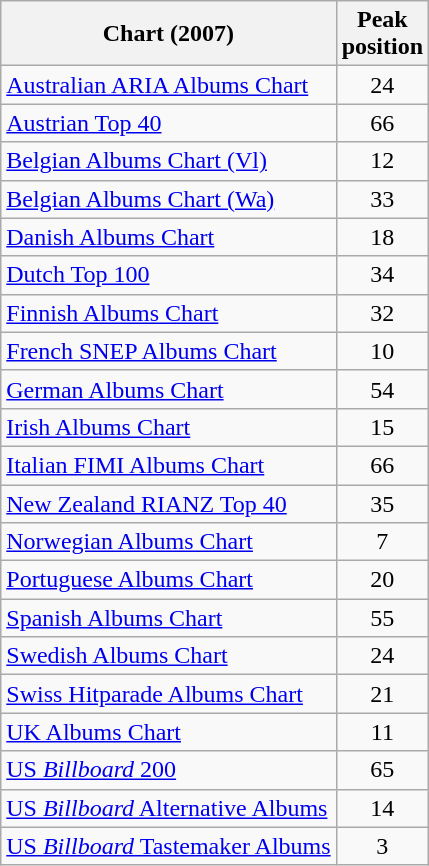<table class="wikitable sortable" style="text-align:left;">
<tr>
<th>Chart (2007)</th>
<th>Peak<br>position</th>
</tr>
<tr>
<td><a href='#'>Australian ARIA Albums Chart</a></td>
<td style="text-align:center;">24</td>
</tr>
<tr>
<td><a href='#'>Austrian Top 40</a></td>
<td style="text-align:center;">66</td>
</tr>
<tr>
<td><a href='#'>Belgian Albums Chart (Vl)</a></td>
<td style="text-align:center;">12</td>
</tr>
<tr>
<td><a href='#'>Belgian Albums Chart (Wa)</a></td>
<td style="text-align:center;">33</td>
</tr>
<tr>
<td><a href='#'>Danish Albums Chart</a></td>
<td style="text-align:center;">18</td>
</tr>
<tr>
<td><a href='#'>Dutch Top 100</a></td>
<td style="text-align:center;">34</td>
</tr>
<tr>
<td><a href='#'>Finnish Albums Chart</a></td>
<td style="text-align:center;">32</td>
</tr>
<tr>
<td><a href='#'>French SNEP Albums Chart</a></td>
<td style="text-align:center;">10</td>
</tr>
<tr>
<td><a href='#'>German Albums Chart</a></td>
<td style="text-align:center;">54</td>
</tr>
<tr>
<td><a href='#'>Irish Albums Chart</a></td>
<td style="text-align:center;">15</td>
</tr>
<tr>
<td><a href='#'>Italian FIMI Albums Chart</a></td>
<td style="text-align:center;">66</td>
</tr>
<tr>
<td><a href='#'>New Zealand RIANZ Top 40</a></td>
<td style="text-align:center;">35</td>
</tr>
<tr>
<td><a href='#'>Norwegian Albums Chart</a></td>
<td style="text-align:center;">7</td>
</tr>
<tr>
<td><a href='#'>Portuguese Albums Chart</a></td>
<td style="text-align:center;">20</td>
</tr>
<tr>
<td><a href='#'>Spanish Albums Chart</a></td>
<td style="text-align:center;">55</td>
</tr>
<tr>
<td><a href='#'>Swedish Albums Chart</a></td>
<td style="text-align:center;">24</td>
</tr>
<tr>
<td><a href='#'>Swiss Hitparade Albums Chart</a></td>
<td style="text-align:center;">21</td>
</tr>
<tr>
<td><a href='#'>UK Albums Chart</a></td>
<td style="text-align:center;">11</td>
</tr>
<tr>
<td><a href='#'>US <em>Billboard</em> 200</a></td>
<td style="text-align:center;">65</td>
</tr>
<tr>
<td><a href='#'>US <em>Billboard</em> Alternative Albums</a></td>
<td style="text-align:center;">14</td>
</tr>
<tr>
<td><a href='#'>US <em>Billboard</em> Tastemaker Albums</a></td>
<td style="text-align:center;">3</td>
</tr>
</table>
